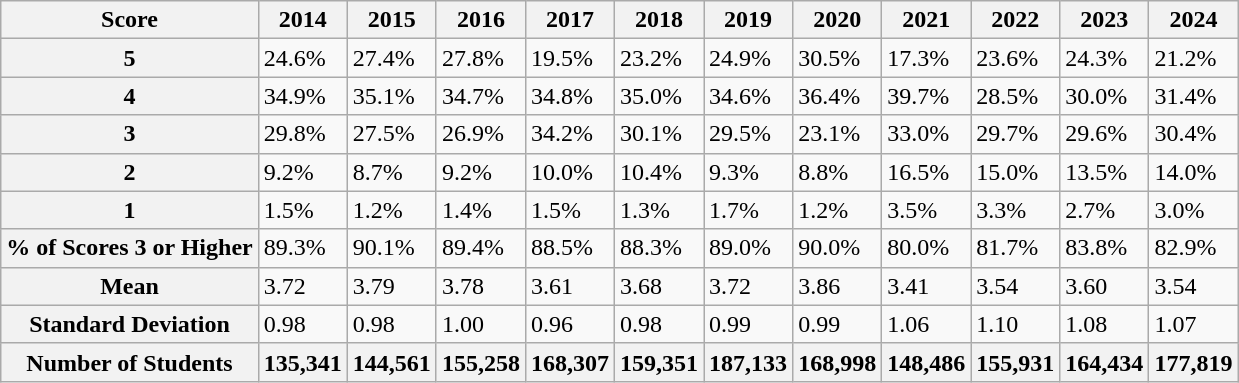<table class="wikitable">
<tr>
<th>Score</th>
<th>2014</th>
<th>2015</th>
<th>2016</th>
<th>2017</th>
<th>2018</th>
<th>2019</th>
<th>2020</th>
<th>2021</th>
<th>2022</th>
<th>2023</th>
<th>2024</th>
</tr>
<tr>
<th>5</th>
<td>24.6%</td>
<td>27.4%</td>
<td>27.8%</td>
<td>19.5%</td>
<td>23.2%</td>
<td>24.9%</td>
<td>30.5%</td>
<td>17.3%</td>
<td>23.6%</td>
<td>24.3%</td>
<td>21.2%</td>
</tr>
<tr>
<th>4</th>
<td>34.9%</td>
<td>35.1%</td>
<td>34.7%</td>
<td>34.8%</td>
<td>35.0%</td>
<td>34.6%</td>
<td>36.4%</td>
<td>39.7%</td>
<td>28.5%</td>
<td>30.0%</td>
<td>31.4%</td>
</tr>
<tr>
<th>3</th>
<td>29.8%</td>
<td>27.5%</td>
<td>26.9%</td>
<td>34.2%</td>
<td>30.1%</td>
<td>29.5%</td>
<td>23.1%</td>
<td>33.0%</td>
<td>29.7%</td>
<td>29.6%</td>
<td>30.4%</td>
</tr>
<tr>
<th>2</th>
<td>9.2%</td>
<td>8.7%</td>
<td>9.2%</td>
<td>10.0%</td>
<td>10.4%</td>
<td>9.3%</td>
<td>8.8%</td>
<td>16.5%</td>
<td>15.0%</td>
<td>13.5%</td>
<td>14.0%</td>
</tr>
<tr>
<th>1</th>
<td>1.5%</td>
<td>1.2%</td>
<td>1.4%</td>
<td>1.5%</td>
<td>1.3%</td>
<td>1.7%</td>
<td>1.2%</td>
<td>3.5%</td>
<td>3.3%</td>
<td>2.7%</td>
<td>3.0%</td>
</tr>
<tr>
<th>% of Scores 3 or Higher</th>
<td>89.3%</td>
<td>90.1%</td>
<td>89.4%</td>
<td>88.5%</td>
<td>88.3%</td>
<td>89.0%</td>
<td>90.0%</td>
<td>80.0%</td>
<td>81.7%</td>
<td>83.8%</td>
<td>82.9%</td>
</tr>
<tr>
<th>Mean</th>
<td>3.72</td>
<td>3.79</td>
<td>3.78</td>
<td>3.61</td>
<td>3.68</td>
<td>3.72</td>
<td>3.86</td>
<td>3.41</td>
<td>3.54</td>
<td>3.60</td>
<td>3.54</td>
</tr>
<tr>
<th>Standard Deviation</th>
<td>0.98</td>
<td>0.98</td>
<td>1.00</td>
<td>0.96</td>
<td>0.98</td>
<td>0.99</td>
<td>0.99</td>
<td>1.06</td>
<td>1.10</td>
<td>1.08</td>
<td>1.07</td>
</tr>
<tr>
<th>Number of Students</th>
<th>135,341</th>
<th>144,561</th>
<th>155,258</th>
<th>168,307</th>
<th>159,351</th>
<th>187,133</th>
<th>168,998</th>
<th>148,486</th>
<th>155,931</th>
<th>164,434</th>
<th>177,819</th>
</tr>
</table>
